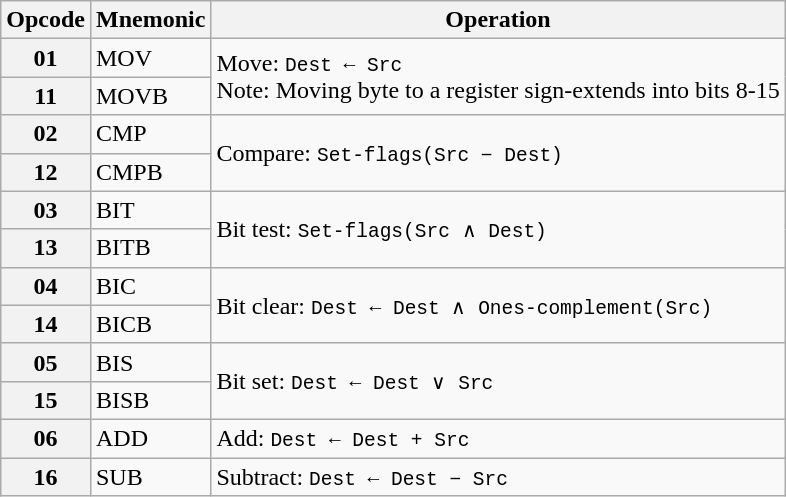<table class="wikitable">
<tr>
<th>Opcode</th>
<th>Mnemonic</th>
<th>Operation</th>
</tr>
<tr>
<th>01</th>
<td>MOV</td>
<td rowspan=2>Move: <code>Dest ← Src</code><br>Note: Moving byte to a register sign-extends into bits 8-15</td>
</tr>
<tr>
<th>11</th>
<td>MOVB</td>
</tr>
<tr>
<th>02</th>
<td>CMP</td>
<td rowspan=2>Compare: <code>Set-flags(Src − Dest)</code></td>
</tr>
<tr>
<th>12</th>
<td>CMPB</td>
</tr>
<tr>
<th>03</th>
<td>BIT</td>
<td rowspan=2>Bit test: <code>Set-flags(Src ∧ Dest)</code></td>
</tr>
<tr>
<th>13</th>
<td>BITB</td>
</tr>
<tr>
<th>04</th>
<td>BIC</td>
<td rowspan=2>Bit clear: <code>Dest ← Dest ∧ Ones-complement(Src)</code></td>
</tr>
<tr>
<th>14</th>
<td>BICB</td>
</tr>
<tr>
<th>05</th>
<td>BIS</td>
<td rowspan=2>Bit set: <code>Dest ← Dest ∨ Src</code></td>
</tr>
<tr>
<th>15</th>
<td>BISB</td>
</tr>
<tr>
<th>06</th>
<td>ADD</td>
<td>Add: <code>Dest ← Dest + Src</code></td>
</tr>
<tr>
<th>16</th>
<td>SUB</td>
<td>Subtract: <code>Dest ← Dest − Src</code></td>
</tr>
</table>
